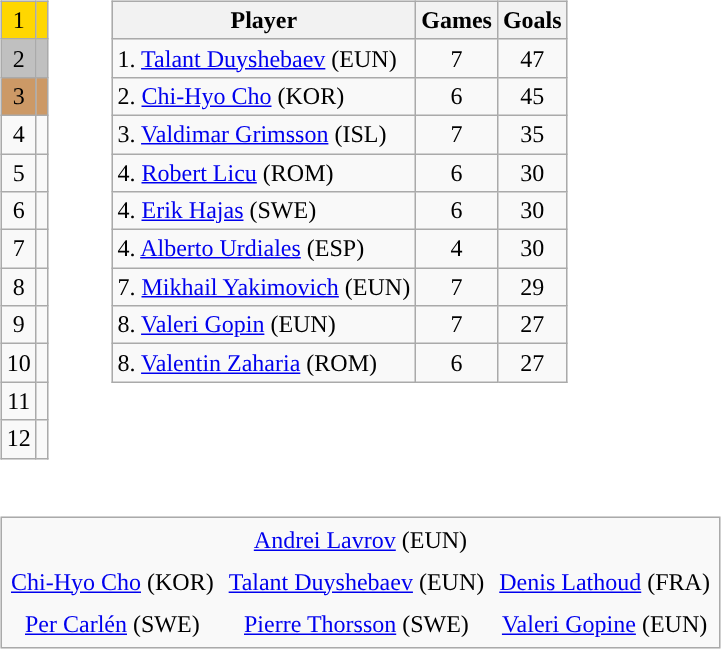<table>
<tr>
<td style="vertical-align:top;padding-right:0.5em;"><br><table class="wikitable" style="float:left;">
<tr bgcolor="gold">
<td align="center">1</td>
<td></td>
</tr>
<tr bgcolor="silver">
<td align="center">2</td>
<td></td>
</tr>
<tr bgcolor="#cc9966">
<td align="center">3</td>
<td></td>
</tr>
<tr>
<td align="center">4</td>
<td></td>
</tr>
<tr>
<td align="center">5</td>
<td></td>
</tr>
<tr>
<td align="center">6</td>
<td></td>
</tr>
<tr>
<td align="center">7</td>
<td></td>
</tr>
<tr>
<td align="center">8</td>
<td></td>
</tr>
<tr>
<td align="center">9</td>
<td><span></span></td>
</tr>
<tr>
<td align="center">10</td>
<td></td>
</tr>
<tr>
<td align="center">11</td>
<td></td>
</tr>
<tr>
<td align="center">12</td>
<td></td>
</tr>
</table>
</td>
<td style="vertical-align:top;"><br><table class="wikitable" style="text-align:center;">
<tr>
<th>Player</th>
<th>Games</th>
<th>Goals</th>
</tr>
<tr>
<td style="text-align:left;">1. <a href='#'>Talant Duyshebaev</a> (EUN)</td>
<td>7</td>
<td>47</td>
</tr>
<tr>
<td style="text-align:left;">2. <a href='#'>Chi-Hyo Cho</a> (KOR)</td>
<td>6</td>
<td>45</td>
</tr>
<tr>
<td style="text-align:left;">3. <a href='#'>Valdimar Grimsson</a> (ISL)</td>
<td>7</td>
<td>35</td>
</tr>
<tr>
<td style="text-align:left;">4. <a href='#'>Robert Licu</a> (ROM)</td>
<td>6</td>
<td>30</td>
</tr>
<tr>
<td style="text-align:left;">4. <a href='#'>Erik Hajas</a> (SWE)</td>
<td>6</td>
<td>30</td>
</tr>
<tr>
<td style="text-align:left;">4. <a href='#'>Alberto Urdiales</a> (ESP)</td>
<td>4</td>
<td>30</td>
</tr>
<tr>
<td style="text-align:left;">7. <a href='#'>Mikhail Yakimovich</a> (EUN)</td>
<td>7</td>
<td>29</td>
</tr>
<tr>
<td style="text-align:left;">8. <a href='#'>Valeri Gopin</a> (EUN)</td>
<td>7</td>
<td>27</td>
</tr>
<tr>
<td style="text-align:left;">8. <a href='#'>Valentin Zaharia</a> (ROM)</td>
<td>6</td>
<td>27</td>
</tr>
</table>
</td>
</tr>
<tr>
<td colspan="2" style="vertical-align:top;"><br><table style="text-align:center;background-color:#f9f9f9;border:1px solid #aaaaaa;width:100%;">
<tr>
<td style="padding:0.25em;" colspan="3"><a href='#'>Andrei Lavrov</a> (EUN)</td>
</tr>
<tr>
<td style="padding:0.25em;"><a href='#'>Chi-Hyo Cho</a> (KOR)</td>
<td style="padding:0.25em;"><a href='#'>Talant Duyshebaev</a> (EUN)</td>
<td style="padding:0.25em;"><a href='#'>Denis Lathoud</a> (FRA)</td>
</tr>
<tr>
<td style="padding:0.25em;"><a href='#'>Per Carlén</a> (SWE)</td>
<td style="padding:0.25em;"><a href='#'>Pierre Thorsson</a> (SWE)</td>
<td style="padding:0.25em;"><a href='#'>Valeri Gopine</a> (EUN)</td>
</tr>
</table>
</td>
</tr>
</table>
